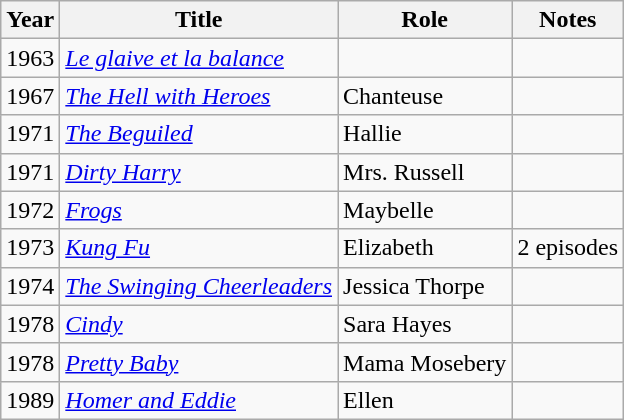<table class="wikitable">
<tr>
<th>Year</th>
<th>Title</th>
<th>Role</th>
<th>Notes</th>
</tr>
<tr>
<td>1963</td>
<td><em><a href='#'>Le glaive et la balance</a></em></td>
<td></td>
<td></td>
</tr>
<tr>
<td>1967</td>
<td><em><a href='#'>The Hell with Heroes</a></em></td>
<td>Chanteuse</td>
<td></td>
</tr>
<tr>
<td>1971</td>
<td><em><a href='#'>The Beguiled</a></em></td>
<td>Hallie</td>
<td></td>
</tr>
<tr>
<td>1971</td>
<td><em><a href='#'>Dirty Harry</a></em></td>
<td>Mrs. Russell</td>
<td></td>
</tr>
<tr>
<td>1972</td>
<td><em><a href='#'>Frogs</a></em></td>
<td>Maybelle</td>
<td></td>
</tr>
<tr>
<td>1973</td>
<td><em><a href='#'>Kung Fu</a></em></td>
<td>Elizabeth</td>
<td>2 episodes</td>
</tr>
<tr>
<td>1974</td>
<td><em><a href='#'>The Swinging Cheerleaders</a></em></td>
<td>Jessica Thorpe</td>
<td></td>
</tr>
<tr>
<td>1978</td>
<td><em><a href='#'>Cindy</a></em></td>
<td>Sara Hayes</td>
<td></td>
</tr>
<tr>
<td>1978</td>
<td><em><a href='#'>Pretty Baby</a></em></td>
<td>Mama Mosebery</td>
<td></td>
</tr>
<tr>
<td>1989</td>
<td><em><a href='#'>Homer and Eddie</a></em></td>
<td>Ellen</td>
<td></td>
</tr>
</table>
